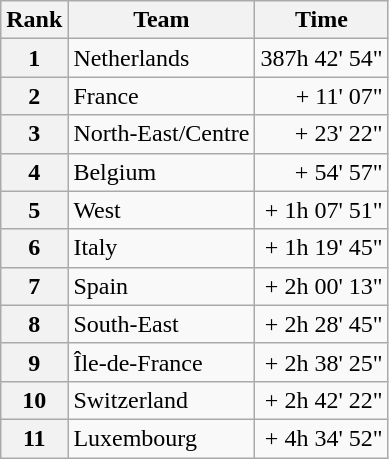<table class="wikitable">
<tr>
<th scope="col">Rank</th>
<th scope="col">Team</th>
<th scope="col">Time</th>
</tr>
<tr>
<th scope="row">1</th>
<td>Netherlands</td>
<td style="text-align:right;">387h 42' 54"</td>
</tr>
<tr>
<th scope="row">2</th>
<td>France</td>
<td style="text-align:right;">+ 11' 07"</td>
</tr>
<tr>
<th scope="row">3</th>
<td>North-East/Centre</td>
<td style="text-align:right;">+ 23' 22"</td>
</tr>
<tr>
<th scope="row">4</th>
<td>Belgium</td>
<td style="text-align:right;">+ 54' 57"</td>
</tr>
<tr>
<th scope="row">5</th>
<td>West</td>
<td style="text-align:right;">+ 1h 07' 51"</td>
</tr>
<tr>
<th scope="row">6</th>
<td>Italy</td>
<td style="text-align:right;">+ 1h 19' 45"</td>
</tr>
<tr>
<th scope="row">7</th>
<td>Spain</td>
<td style="text-align:right;">+ 2h 00' 13"</td>
</tr>
<tr>
<th scope="row">8</th>
<td>South-East</td>
<td style="text-align:right;">+ 2h 28' 45"</td>
</tr>
<tr>
<th scope="row">9</th>
<td>Île-de-France</td>
<td style="text-align:right;">+ 2h 38' 25"</td>
</tr>
<tr>
<th scope="row">10</th>
<td>Switzerland</td>
<td style="text-align:right;">+ 2h 42' 22"</td>
</tr>
<tr>
<th scope="row">11</th>
<td>Luxembourg</td>
<td style="text-align:right;">+ 4h 34' 52"</td>
</tr>
</table>
